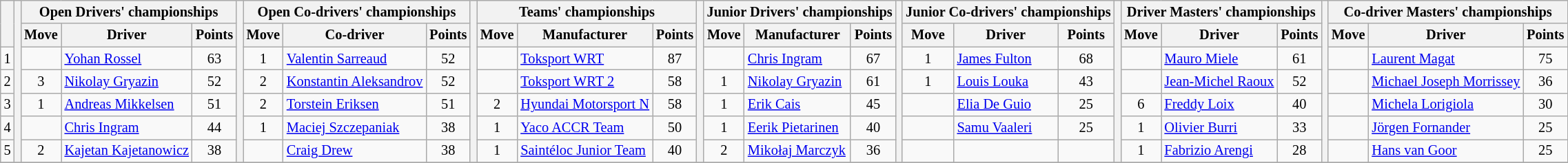<table class="wikitable" style="font-size:85%;">
<tr>
<th rowspan="2"></th>
<th rowspan="7" style="width:5px;"></th>
<th colspan="3" nowrap>Open Drivers' championships</th>
<th rowspan="7" style="width:5px;"></th>
<th colspan="3" nowrap>Open Co-drivers' championships</th>
<th rowspan="7" style="width:5px;"></th>
<th colspan="3" nowrap>Teams' championships</th>
<th rowspan="7" style="width:5px;"></th>
<th colspan="3" nowrap>Junior Drivers' championships</th>
<th rowspan="7" style="width:5px;"></th>
<th colspan="3" nowrap>Junior Co-drivers' championships</th>
<th rowspan="7" style="width:5px;"></th>
<th colspan="3" nowrap>Driver Masters' championships</th>
<th rowspan="7" style="width:5px;"></th>
<th colspan="3" nowrap>Co-driver Masters' championships</th>
</tr>
<tr>
<th>Move</th>
<th>Driver</th>
<th>Points</th>
<th>Move</th>
<th>Co-driver</th>
<th>Points</th>
<th>Move</th>
<th>Manufacturer</th>
<th>Points</th>
<th>Move</th>
<th>Manufacturer</th>
<th>Points</th>
<th>Move</th>
<th>Driver</th>
<th>Points</th>
<th>Move</th>
<th>Driver</th>
<th>Points</th>
<th>Move</th>
<th>Driver</th>
<th>Points</th>
</tr>
<tr>
<td align="center">1</td>
<td align="center"></td>
<td><a href='#'>Yohan Rossel</a></td>
<td align="center">63</td>
<td align="center"> 1</td>
<td nowrap><a href='#'>Valentin Sarreaud</a></td>
<td align="center">52</td>
<td align="center"></td>
<td><a href='#'>Toksport WRT</a></td>
<td align="center">87</td>
<td align="center"></td>
<td nowrap><a href='#'>Chris Ingram</a></td>
<td align="center">67</td>
<td align="center"> 1</td>
<td><a href='#'>James Fulton</a></td>
<td align="center">68</td>
<td align="center"></td>
<td><a href='#'>Mauro Miele</a></td>
<td align="center">61</td>
<td align="center"></td>
<td><a href='#'>Laurent Magat</a></td>
<td align="center">75</td>
</tr>
<tr>
<td align="center">2</td>
<td align="center"> 3</td>
<td><a href='#'>Nikolay Gryazin</a></td>
<td align="center">52</td>
<td align="center"> 2</td>
<td nowrap><a href='#'>Konstantin Aleksandrov</a></td>
<td align="center">52</td>
<td align="center"></td>
<td><a href='#'>Toksport WRT 2</a></td>
<td align="center">58</td>
<td align="center"> 1</td>
<td><a href='#'>Nikolay Gryazin</a></td>
<td align="center">61</td>
<td align="center"> 1</td>
<td><a href='#'>Louis Louka</a></td>
<td align="center">43</td>
<td align="center"></td>
<td nowrap><a href='#'>Jean-Michel Raoux</a></td>
<td align="center">52</td>
<td align="center"></td>
<td nowrap><a href='#'>Michael Joseph Morrissey</a></td>
<td align="center">36</td>
</tr>
<tr>
<td align="center">3</td>
<td align="center"> 1</td>
<td><a href='#'>Andreas Mikkelsen</a></td>
<td align="center">51</td>
<td align="center"> 2</td>
<td><a href='#'>Torstein Eriksen</a></td>
<td align="center">51</td>
<td align="center"> 2</td>
<td nowrap><a href='#'>Hyundai Motorsport N</a></td>
<td align="center">58</td>
<td align="center"> 1</td>
<td><a href='#'>Erik Cais</a></td>
<td align="center">45</td>
<td align="center"></td>
<td><a href='#'>Elia De Guio</a></td>
<td align="center">25</td>
<td align="center"> 6</td>
<td><a href='#'>Freddy Loix</a></td>
<td align="center">40</td>
<td align="center"></td>
<td><a href='#'>Michela Lorigiola</a></td>
<td align="center">30</td>
</tr>
<tr>
<td align="center">4</td>
<td align="center"></td>
<td><a href='#'>Chris Ingram</a></td>
<td align="center">44</td>
<td align="center"> 1</td>
<td><a href='#'>Maciej Szczepaniak</a></td>
<td align="center">38</td>
<td align="center"> 1</td>
<td><a href='#'>Yaco ACCR Team</a></td>
<td align="center">50</td>
<td align="center"> 1</td>
<td nowrap><a href='#'>Eerik Pietarinen</a></td>
<td align="center">40</td>
<td align="center"></td>
<td><a href='#'>Samu Vaaleri</a></td>
<td align="center">25</td>
<td align="center"> 1</td>
<td><a href='#'>Olivier Burri</a></td>
<td align="center">33</td>
<td align="center"></td>
<td><a href='#'>Jörgen Fornander</a></td>
<td align="center">25</td>
</tr>
<tr>
<td align="center">5</td>
<td align="center"> 2</td>
<td nowrap><a href='#'>Kajetan Kajetanowicz</a></td>
<td align="center">38</td>
<td align="center"></td>
<td><a href='#'>Craig Drew</a></td>
<td align="center">38</td>
<td align="center"> 1</td>
<td nowrap><a href='#'>Saintéloc Junior Team</a></td>
<td align="center">40</td>
<td align="center"> 2</td>
<td><a href='#'>Mikołaj Marczyk</a></td>
<td align="center">36</td>
<td></td>
<td></td>
<td></td>
<td align="center"> 1</td>
<td><a href='#'>Fabrizio Arengi</a></td>
<td align="center">28</td>
<td align="center"></td>
<td><a href='#'>Hans van Goor</a></td>
<td align="center">25</td>
</tr>
<tr>
</tr>
</table>
